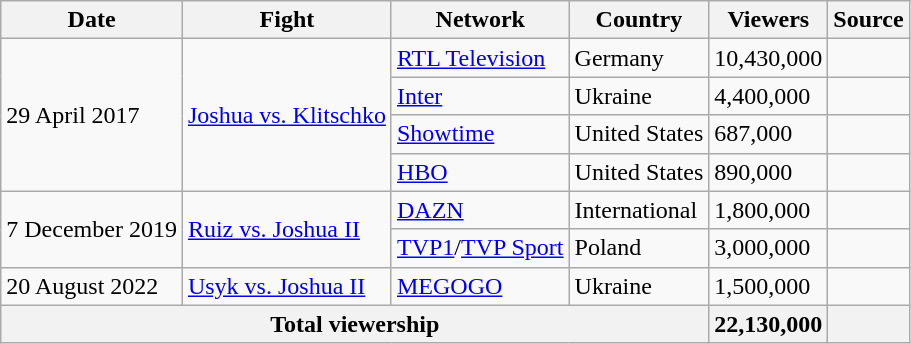<table class="wikitable sortable">
<tr>
<th>Date</th>
<th>Fight</th>
<th>Network</th>
<th>Country</th>
<th>Viewers</th>
<th class="unsortable">Source</th>
</tr>
<tr>
<td rowspan="4">29 April 2017</td>
<td rowspan="4"><a href='#'>Joshua vs. Klitschko</a></td>
<td><a href='#'>RTL Television</a></td>
<td>Germany</td>
<td>10,430,000</td>
<td></td>
</tr>
<tr>
<td><a href='#'>Inter</a></td>
<td>Ukraine</td>
<td>4,400,000</td>
<td></td>
</tr>
<tr>
<td><a href='#'>Showtime</a></td>
<td>United States</td>
<td>687,000</td>
<td></td>
</tr>
<tr>
<td><a href='#'>HBO</a></td>
<td>United States</td>
<td>890,000</td>
<td></td>
</tr>
<tr>
<td rowspan="2">7 December 2019</td>
<td rowspan="2"><a href='#'>Ruiz vs. Joshua II</a></td>
<td><a href='#'>DAZN</a></td>
<td>International</td>
<td>1,800,000</td>
<td></td>
</tr>
<tr>
<td><a href='#'>TVP1</a>/<a href='#'>TVP Sport</a></td>
<td>Poland</td>
<td>3,000,000</td>
<td></td>
</tr>
<tr>
<td>20 August 2022</td>
<td><a href='#'>Usyk vs. Joshua II</a></td>
<td><a href='#'>MEGOGO</a></td>
<td>Ukraine</td>
<td>1,500,000</td>
<td></td>
</tr>
<tr>
<th colspan="4">Total viewership</th>
<th>22,130,000</th>
<th></th>
</tr>
</table>
